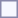<table style="border:1px solid #8888aa; background-color:#f7f8ff; padding:5px; font-size:95%; margin: 0px 12px 12px 0px;">
</table>
